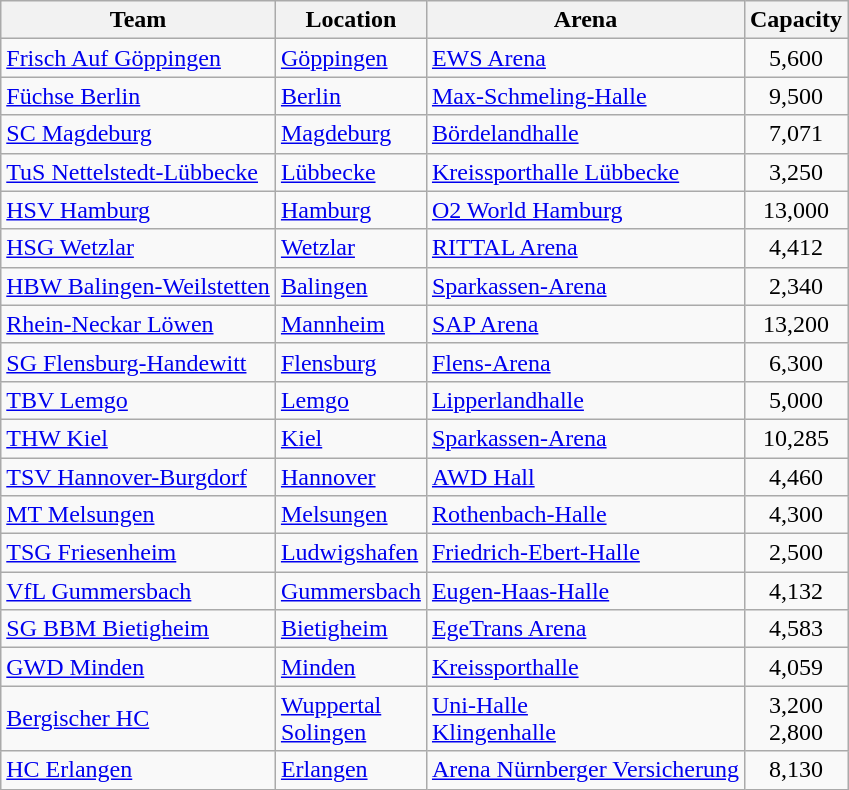<table class="wikitable sortable" style="text-align: left;">
<tr>
<th>Team</th>
<th>Location</th>
<th>Arena</th>
<th>Capacity</th>
</tr>
<tr>
<td><a href='#'>Frisch Auf Göppingen</a></td>
<td><a href='#'>Göppingen</a></td>
<td><a href='#'>EWS Arena</a></td>
<td align="center">5,600</td>
</tr>
<tr>
<td><a href='#'>Füchse Berlin</a></td>
<td><a href='#'>Berlin</a></td>
<td><a href='#'>Max-Schmeling-Halle</a></td>
<td align="center">9,500</td>
</tr>
<tr>
<td><a href='#'>SC Magdeburg</a></td>
<td><a href='#'>Magdeburg</a></td>
<td><a href='#'>Bördelandhalle</a></td>
<td align="center">7,071</td>
</tr>
<tr>
<td><a href='#'>TuS Nettelstedt-Lübbecke</a></td>
<td><a href='#'>Lübbecke</a></td>
<td><a href='#'>Kreissporthalle Lübbecke</a></td>
<td align="center">3,250</td>
</tr>
<tr>
<td><a href='#'>HSV Hamburg</a></td>
<td><a href='#'>Hamburg</a></td>
<td><a href='#'>O2 World Hamburg</a></td>
<td align="center">13,000</td>
</tr>
<tr>
<td><a href='#'>HSG Wetzlar</a></td>
<td><a href='#'>Wetzlar</a></td>
<td><a href='#'>RITTAL Arena</a></td>
<td align="center">4,412</td>
</tr>
<tr>
<td><a href='#'>HBW Balingen-Weilstetten</a></td>
<td><a href='#'>Balingen</a></td>
<td><a href='#'>Sparkassen-Arena</a></td>
<td align="center">2,340</td>
</tr>
<tr>
<td><a href='#'>Rhein-Neckar Löwen</a></td>
<td><a href='#'>Mannheim</a></td>
<td><a href='#'>SAP Arena</a></td>
<td align="center">13,200</td>
</tr>
<tr>
<td><a href='#'>SG Flensburg-Handewitt</a></td>
<td><a href='#'>Flensburg</a></td>
<td><a href='#'>Flens-Arena</a></td>
<td align="center">6,300</td>
</tr>
<tr>
<td><a href='#'>TBV Lemgo</a></td>
<td><a href='#'>Lemgo</a></td>
<td><a href='#'>Lipperlandhalle</a></td>
<td align="center">5,000</td>
</tr>
<tr>
<td><a href='#'>THW Kiel</a></td>
<td><a href='#'>Kiel</a></td>
<td><a href='#'>Sparkassen-Arena</a></td>
<td align="center">10,285</td>
</tr>
<tr>
<td><a href='#'>TSV Hannover-Burgdorf</a></td>
<td><a href='#'>Hannover</a></td>
<td><a href='#'>AWD Hall</a></td>
<td align="center">4,460</td>
</tr>
<tr>
<td><a href='#'>MT Melsungen</a></td>
<td><a href='#'>Melsungen</a></td>
<td><a href='#'>Rothenbach-Halle</a></td>
<td align="center">4,300</td>
</tr>
<tr>
<td><a href='#'>TSG Friesenheim</a></td>
<td><a href='#'>Ludwigshafen</a></td>
<td><a href='#'>Friedrich-Ebert-Halle</a></td>
<td align="center">2,500</td>
</tr>
<tr>
<td><a href='#'>VfL Gummersbach</a></td>
<td><a href='#'>Gummersbach</a></td>
<td><a href='#'>Eugen-Haas-Halle</a></td>
<td align="center">4,132</td>
</tr>
<tr>
<td><a href='#'>SG BBM Bietigheim</a></td>
<td><a href='#'>Bietigheim</a></td>
<td><a href='#'>EgeTrans Arena</a></td>
<td align="center">4,583</td>
</tr>
<tr>
<td><a href='#'>GWD Minden</a></td>
<td><a href='#'>Minden</a></td>
<td><a href='#'>Kreissporthalle</a></td>
<td align="center">4,059</td>
</tr>
<tr>
<td><a href='#'>Bergischer HC</a></td>
<td><a href='#'>Wuppertal</a><br><a href='#'>Solingen</a></td>
<td><a href='#'>Uni-Halle</a><br><a href='#'>Klingenhalle</a></td>
<td align="center">3,200<br>2,800</td>
</tr>
<tr>
<td><a href='#'>HC Erlangen</a></td>
<td><a href='#'>Erlangen</a></td>
<td><a href='#'>Arena Nürnberger Versicherung</a></td>
<td align="center">8,130</td>
</tr>
</table>
